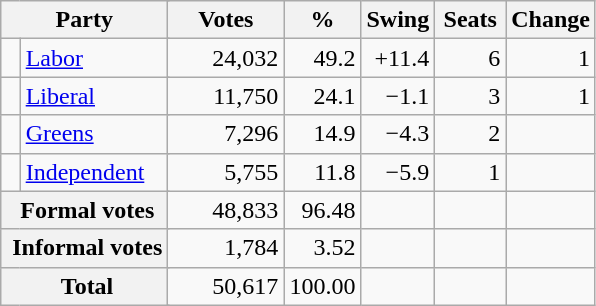<table class="wikitable" style="text-align:right; margin-bottom:0">
<tr>
<th style="width:10px" colspan=3>Party</th>
<th style="width:70px;">Votes</th>
<th style="width:40px;">%</th>
<th style="width:40px;">Swing</th>
<th style="width:40px;">Seats</th>
<th style="width:40px;">Change</th>
</tr>
<tr>
<td> </td>
<td style="text-align:left;" colspan="2"><a href='#'>Labor</a></td>
<td>24,032</td>
<td>49.2</td>
<td>+11.4</td>
<td>6</td>
<td> 1</td>
</tr>
<tr>
<td> </td>
<td style="text-align:left;" colspan="2"><a href='#'>Liberal</a></td>
<td>11,750</td>
<td>24.1</td>
<td>−1.1</td>
<td>3</td>
<td> 1</td>
</tr>
<tr>
<td> </td>
<td style="text-align:left;" colspan="2"><a href='#'>Greens</a></td>
<td>7,296</td>
<td>14.9</td>
<td>−4.3</td>
<td>2</td>
<td></td>
</tr>
<tr>
<td> </td>
<td style="text-align:left;" colspan="2"><a href='#'>Independent</a></td>
<td>5,755</td>
<td>11.8</td>
<td>−5.9</td>
<td>1</td>
<td></td>
</tr>
<tr>
<th colspan="3" rowspan="1"> Formal votes</th>
<td>48,833</td>
<td>96.48</td>
<td></td>
<td></td>
<td></td>
</tr>
<tr>
<th colspan="3" rowspan="1"> Informal votes</th>
<td>1,784</td>
<td>3.52</td>
<td></td>
<td></td>
<td></td>
</tr>
<tr>
<th colspan="3" rowspan="1"> <strong>Total </strong></th>
<td>50,617</td>
<td>100.00</td>
<td></td>
<td></td>
<td></td>
</tr>
</table>
